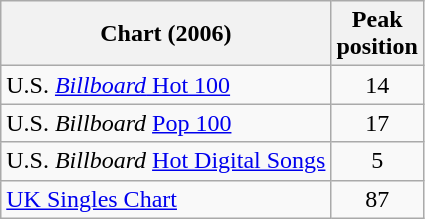<table class="wikitable sortable">
<tr>
<th align="center">Chart (2006)</th>
<th align="center">Peak<br>position</th>
</tr>
<tr>
<td align="left">U.S. <a href='#'><em>Billboard</em> Hot 100</a></td>
<td align="center">14</td>
</tr>
<tr>
<td align="left">U.S. <em>Billboard</em> <a href='#'>Pop 100</a></td>
<td align="center">17</td>
</tr>
<tr>
<td align="left">U.S. <em>Billboard</em> <a href='#'>Hot Digital Songs</a></td>
<td align="center">5</td>
</tr>
<tr>
<td align="left"><a href='#'>UK Singles Chart</a></td>
<td align="center">87</td>
</tr>
</table>
